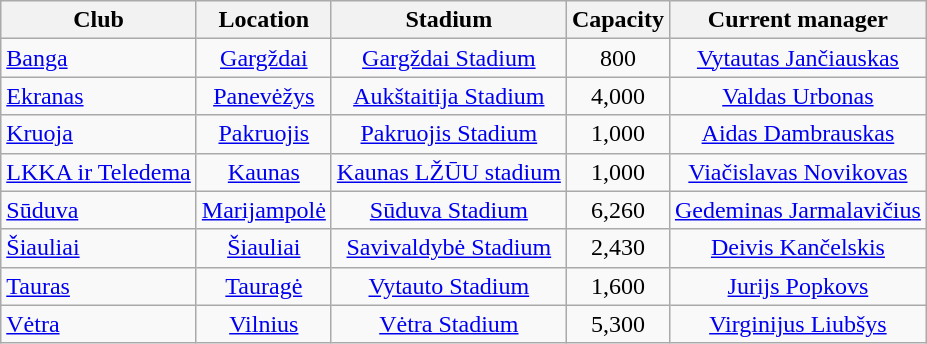<table class="wikitable sortable" style="text-align:center;">
<tr>
<th>Club</th>
<th>Location</th>
<th>Stadium</th>
<th>Capacity</th>
<th>Current manager</th>
</tr>
<tr>
<td style="text-align:left;"><a href='#'>Banga</a></td>
<td><a href='#'>Gargždai</a></td>
<td><a href='#'>Gargždai Stadium</a></td>
<td>800</td>
<td> <a href='#'>Vytautas Jančiauskas</a></td>
</tr>
<tr>
<td style="text-align:left;"><a href='#'>Ekranas</a></td>
<td><a href='#'>Panevėžys</a></td>
<td><a href='#'>Aukštaitija Stadium</a></td>
<td>4,000</td>
<td> <a href='#'>Valdas Urbonas</a></td>
</tr>
<tr>
<td style="text-align:left;"><a href='#'>Kruoja</a></td>
<td><a href='#'>Pakruojis</a></td>
<td><a href='#'>Pakruojis Stadium</a></td>
<td>1,000</td>
<td> <a href='#'>Aidas Dambrauskas</a></td>
</tr>
<tr>
<td style="text-align:left;"><a href='#'>LKKA ir Teledema</a></td>
<td><a href='#'>Kaunas</a></td>
<td><a href='#'>Kaunas LŽŪU stadium</a></td>
<td>1,000</td>
<td> <a href='#'>Viačislavas Novikovas</a></td>
</tr>
<tr>
<td style="text-align:left;"><a href='#'>Sūduva</a></td>
<td><a href='#'>Marijampolė</a></td>
<td><a href='#'>Sūduva Stadium</a></td>
<td>6,260</td>
<td> <a href='#'>Gedeminas Jarmalavičius</a></td>
</tr>
<tr>
<td style="text-align:left;"><a href='#'>Šiauliai</a></td>
<td><a href='#'>Šiauliai</a></td>
<td><a href='#'>Savivaldybė Stadium</a></td>
<td>2,430</td>
<td> <a href='#'>Deivis Kančelskis</a></td>
</tr>
<tr>
<td style="text-align:left;"><a href='#'>Tauras</a></td>
<td><a href='#'>Tauragė</a></td>
<td><a href='#'>Vytauto Stadium</a></td>
<td>1,600</td>
<td> <a href='#'>Jurijs Popkovs</a></td>
</tr>
<tr>
<td style="text-align:left;"><a href='#'>Vėtra</a></td>
<td><a href='#'>Vilnius</a></td>
<td><a href='#'>Vėtra Stadium</a></td>
<td>5,300</td>
<td> <a href='#'>Virginijus Liubšys</a></td>
</tr>
</table>
